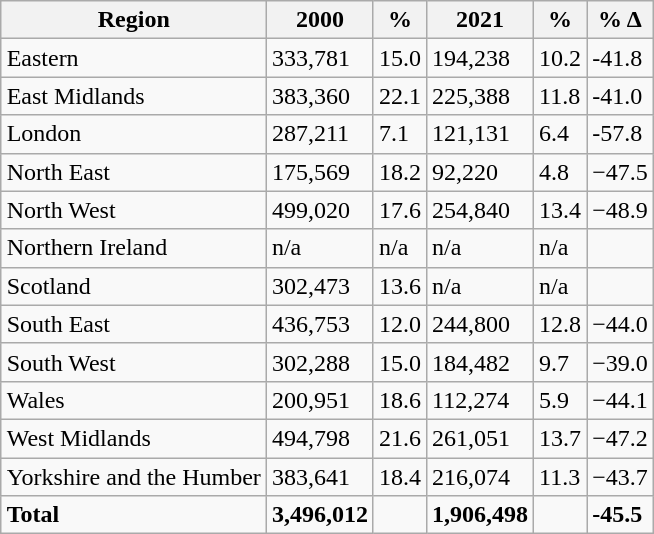<table class="wikitable sortable" style="float:right">
<tr>
<th>Region</th>
<th>2000</th>
<th>%</th>
<th>2021</th>
<th>%</th>
<th>% Δ</th>
</tr>
<tr>
<td>Eastern</td>
<td>333,781</td>
<td>15.0</td>
<td>194,238</td>
<td>10.2</td>
<td>-41.8</td>
</tr>
<tr>
<td>East Midlands</td>
<td>383,360</td>
<td>22.1</td>
<td>225,388</td>
<td>11.8</td>
<td>-41.0</td>
</tr>
<tr>
<td>London</td>
<td>287,211</td>
<td>7.1</td>
<td>121,131</td>
<td>6.4</td>
<td>-57.8</td>
</tr>
<tr>
<td>North East</td>
<td>175,569</td>
<td>18.2</td>
<td>92,220</td>
<td>4.8</td>
<td>−47.5</td>
</tr>
<tr>
<td>North West</td>
<td>499,020</td>
<td>17.6</td>
<td>254,840</td>
<td>13.4</td>
<td>−48.9</td>
</tr>
<tr>
<td>Northern Ireland</td>
<td>n/a</td>
<td>n/a</td>
<td>n/a</td>
<td>n/a</td>
<td></td>
</tr>
<tr>
<td>Scotland</td>
<td>302,473</td>
<td>13.6</td>
<td>n/a</td>
<td>n/a</td>
<td></td>
</tr>
<tr>
<td>South East</td>
<td>436,753</td>
<td>12.0</td>
<td>244,800</td>
<td>12.8</td>
<td>−44.0</td>
</tr>
<tr>
<td>South West</td>
<td>302,288</td>
<td>15.0</td>
<td>184,482</td>
<td>9.7</td>
<td>−39.0</td>
</tr>
<tr>
<td>Wales</td>
<td>200,951</td>
<td>18.6</td>
<td>112,274</td>
<td>5.9</td>
<td>−44.1</td>
</tr>
<tr>
<td>West Midlands</td>
<td>494,798</td>
<td>21.6</td>
<td>261,051</td>
<td>13.7</td>
<td>−47.2</td>
</tr>
<tr>
<td>Yorkshire and the Humber</td>
<td>383,641</td>
<td>18.4</td>
<td>216,074</td>
<td>11.3</td>
<td>−43.7</td>
</tr>
<tr>
<td><strong>Total</strong></td>
<td><strong>3,496,012</strong></td>
<td></td>
<td><strong>1,906,498</strong></td>
<td></td>
<td><strong>-45.5</strong></td>
</tr>
</table>
